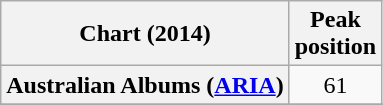<table class="wikitable sortable plainrowheaders" style="text-align:center;">
<tr>
<th>Chart (2014)</th>
<th>Peak<br>position</th>
</tr>
<tr>
<th scope="row">Australian Albums (<a href='#'>ARIA</a>)</th>
<td>61</td>
</tr>
<tr>
</tr>
<tr>
</tr>
<tr>
</tr>
<tr>
</tr>
<tr>
</tr>
<tr>
</tr>
<tr>
</tr>
<tr>
</tr>
<tr>
</tr>
<tr>
</tr>
<tr>
</tr>
</table>
